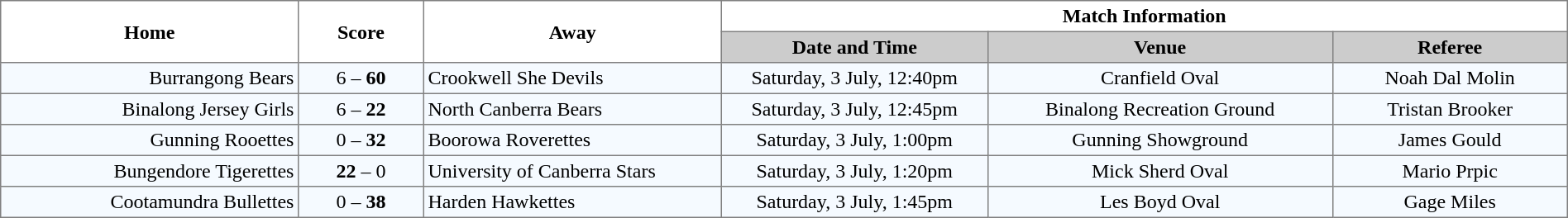<table border="1" cellpadding="3" cellspacing="0" width="100%" style="border-collapse:collapse;  text-align:center;">
<tr>
<th rowspan="2" width="19%">Home</th>
<th rowspan="2" width="8%">Score</th>
<th rowspan="2" width="19%">Away</th>
<th colspan="3">Match Information</th>
</tr>
<tr bgcolor="#CCCCCC">
<th width="17%">Date and Time</th>
<th width="22%">Venue</th>
<th width="50%">Referee</th>
</tr>
<tr style="text-align:center; background:#f5faff;">
<td align="right">Burrangong Bears </td>
<td>6 – <strong>60</strong></td>
<td align="left"> Crookwell She Devils</td>
<td>Saturday, 3 July, 12:40pm</td>
<td>Cranfield Oval</td>
<td>Noah Dal Molin</td>
</tr>
<tr style="text-align:center; background:#f5faff;">
<td align="right">Binalong Jersey Girls </td>
<td>6 – <strong>22</strong></td>
<td align="left"> North Canberra Bears</td>
<td>Saturday, 3 July, 12:45pm</td>
<td>Binalong Recreation Ground</td>
<td>Tristan Brooker</td>
</tr>
<tr style="text-align:center; background:#f5faff;">
<td align="right">Gunning Rooettes </td>
<td>0 – <strong>32</strong></td>
<td align="left"> Boorowa Roverettes</td>
<td>Saturday, 3 July, 1:00pm</td>
<td>Gunning Showground</td>
<td>James Gould</td>
</tr>
<tr style="text-align:center; background:#f5faff;">
<td align="right">Bungendore Tigerettes </td>
<td><strong>22</strong> – 0</td>
<td align="left"> University of Canberra Stars</td>
<td>Saturday, 3 July, 1:20pm</td>
<td>Mick Sherd Oval</td>
<td>Mario Prpic</td>
</tr>
<tr style="text-align:center; background:#f5faff;">
<td align="right">Cootamundra Bullettes </td>
<td>0 – <strong>38</strong></td>
<td align="left"> Harden Hawkettes</td>
<td>Saturday, 3 July, 1:45pm</td>
<td>Les Boyd Oval</td>
<td>Gage Miles</td>
</tr>
</table>
